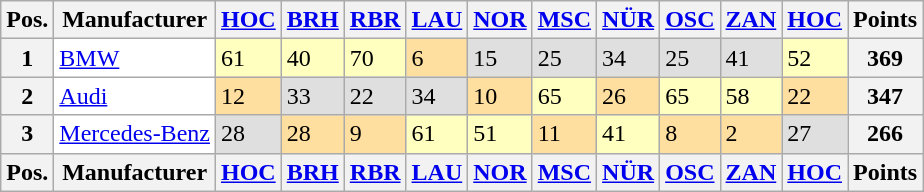<table style="background:#FFFFFF;"| Class="wikitable" style="font-size:85%; text-align:center">
<tr style="background:#f9f9f9" valign="top">
<th valign="middle">Pos.</th>
<th valign="middle">Manufacturer</th>
<th><a href='#'>HOC</a><br></th>
<th><a href='#'>BRH</a><br></th>
<th><a href='#'>RBR</a><br></th>
<th><a href='#'>LAU</a><br></th>
<th><a href='#'>NOR</a><br></th>
<th><a href='#'>MSC</a><br></th>
<th><a href='#'>NÜR</a><br></th>
<th><a href='#'>OSC</a><br></th>
<th><a href='#'>ZAN</a><br></th>
<th><a href='#'>HOC</a><br></th>
<th valign="middle">Points</th>
</tr>
<tr>
<th>1</th>
<td align="left"><a href='#'>BMW</a></td>
<td style="background:#FFFFBF;">61</td>
<td style="background:#FFFFBF;">40</td>
<td style="background:#FFFFBF;">70</td>
<td style="background:#FFDF9F;">6</td>
<td style="background:#DFDFDF;">15</td>
<td style="background:#DFDFDF;">25</td>
<td style="background:#DFDFDF;">34</td>
<td style="background:#DFDFDF;">25</td>
<td style="background:#DFDFDF;">41</td>
<td style="background:#FFFFBF;">52</td>
<th>369</th>
</tr>
<tr>
<th>2</th>
<td align="left"><a href='#'>Audi</a></td>
<td style="background:#FFDF9F;">12</td>
<td style="background:#DFDFDF;">33</td>
<td style="background:#DFDFDF;">22</td>
<td style="background:#DFDFDF;">34</td>
<td style="background:#FFDF9F;">10</td>
<td style="background:#FFFFBF;">65</td>
<td style="background:#FFDF9F;">26</td>
<td style="background:#FFFFBF;">65</td>
<td style="background:#FFFFBF;">58</td>
<td style="background:#FFDF9F;">22</td>
<th>347</th>
</tr>
<tr>
<th>3</th>
<td align="left"><a href='#'>Mercedes-Benz</a></td>
<td style="background:#DFDFDF;">28</td>
<td style="background:#FFDF9F;">28</td>
<td style="background:#FFDF9F;">9</td>
<td style="background:#FFFFBF;">61</td>
<td style="background:#FFFFBF;">51</td>
<td style="background:#FFDF9F;">11</td>
<td style="background:#FFFFBF;">41</td>
<td style="background:#FFDF9F;">8</td>
<td style="background:#FFDF9F;">2</td>
<td style="background:#DFDFDF;">27</td>
<th>266</th>
</tr>
<tr valign="top">
<th valign="middle">Pos.</th>
<th valign="middle">Manufacturer</th>
<th><a href='#'>HOC</a><br></th>
<th><a href='#'>BRH</a><br></th>
<th><a href='#'>RBR</a><br></th>
<th><a href='#'>LAU</a><br></th>
<th><a href='#'>NOR</a><br></th>
<th><a href='#'>MSC</a><br></th>
<th><a href='#'>NÜR</a><br></th>
<th><a href='#'>OSC</a><br></th>
<th><a href='#'>ZAN</a><br></th>
<th><a href='#'>HOC</a><br></th>
<th valign="middle">Points</th>
</tr>
</table>
